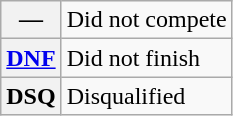<table class="wikitable">
<tr>
<th scope="row">—</th>
<td>Did not compete</td>
</tr>
<tr>
<th scope="row"><a href='#'>DNF</a></th>
<td>Did not finish</td>
</tr>
<tr>
<th scope="row">DSQ</th>
<td>Disqualified</td>
</tr>
</table>
